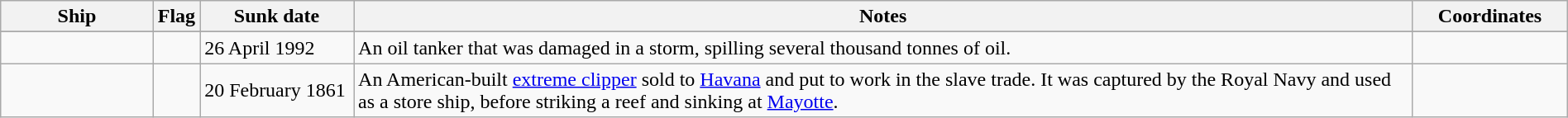<table class=wikitable | style = "width:100%">
<tr>
<th style="width:10%">Ship</th>
<th>Flag</th>
<th style="width:10%">Sunk date</th>
<th style="width:70%">Notes</th>
<th style="width:10%">Coordinates</th>
</tr>
<tr>
</tr>
<tr>
<td></td>
<td></td>
<td>26 April 1992</td>
<td>An oil tanker that was damaged in a storm, spilling several thousand tonnes of oil.</td>
<td></td>
</tr>
<tr>
<td></td>
<td></td>
<td>20 February 1861</td>
<td>An American-built <a href='#'>extreme clipper</a> sold to <a href='#'>Havana</a> and put to work in the slave trade. It was captured by the Royal Navy and used as a store ship, before striking a reef and sinking at <a href='#'>Mayotte</a>.</td>
<td></td>
</tr>
</table>
